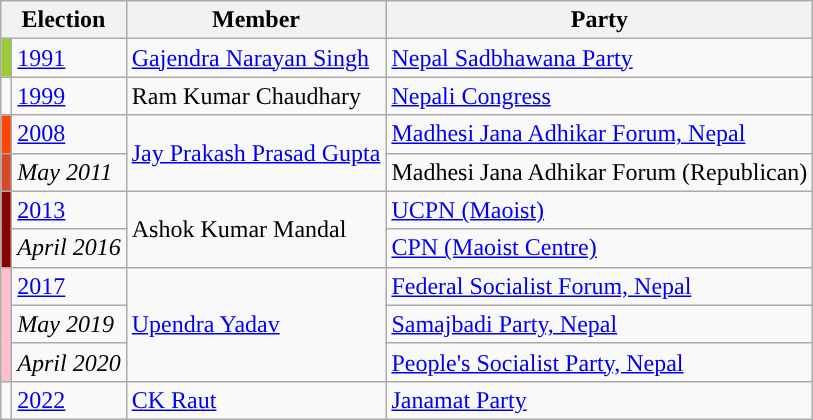<table class="wikitable">
<tr>
<th colspan="2">Election</th>
<th>Member</th>
<th>Party</th>
</tr>
<tr>
<td style="background-color:yellowgreen"></td>
<td><a href='#'>1991</a></td>
<td><a href='#'>Gajendra Narayan Singh</a></td>
<td><a href='#'>Nepal Sadbhawana Party</a></td>
</tr>
<tr>
<td style="background-color:"></td>
<td><a href='#'>1999</a></td>
<td>Ram Kumar Chaudhary</td>
<td><a href='#'>Nepali Congress</a></td>
</tr>
<tr>
<td style="background-color:orangered"></td>
<td><a href='#'>2008</a></td>
<td rowspan="2"><a href='#'>Jay Prakash Prasad Gupta</a></td>
<td><a href='#'>Madhesi Jana Adhikar Forum, Nepal</a></td>
</tr>
<tr>
<td style="background-color:#D74826"></td>
<td><em>May 2011</em></td>
<td>Madhesi Jana Adhikar Forum (Republican)</td>
</tr>
<tr>
<td rowspan="2" style="background-color:darkred"></td>
<td><a href='#'>2013</a></td>
<td rowspan="2">Ashok Kumar Mandal</td>
<td><a href='#'>UCPN (Maoist)</a></td>
</tr>
<tr>
<td><em>April 2016</em></td>
<td><a href='#'>CPN (Maoist Centre)</a></td>
</tr>
<tr>
<td rowspan="3" style="background-color:pink"></td>
<td><a href='#'>2017</a></td>
<td rowspan="3"><a href='#'>Upendra Yadav</a></td>
<td><a href='#'>Federal Socialist Forum, Nepal</a></td>
</tr>
<tr>
<td><em>May 2019</em></td>
<td><a href='#'>Samajbadi Party, Nepal</a></td>
</tr>
<tr>
<td><em>April 2020</em></td>
<td><a href='#'>People's Socialist Party, Nepal</a></td>
</tr>
<tr>
<td style="background-color:"></td>
<td><a href='#'>2022</a></td>
<td><a href='#'>CK Raut</a></td>
<td><a href='#'>Janamat Party</a></td>
</tr>
</table>
